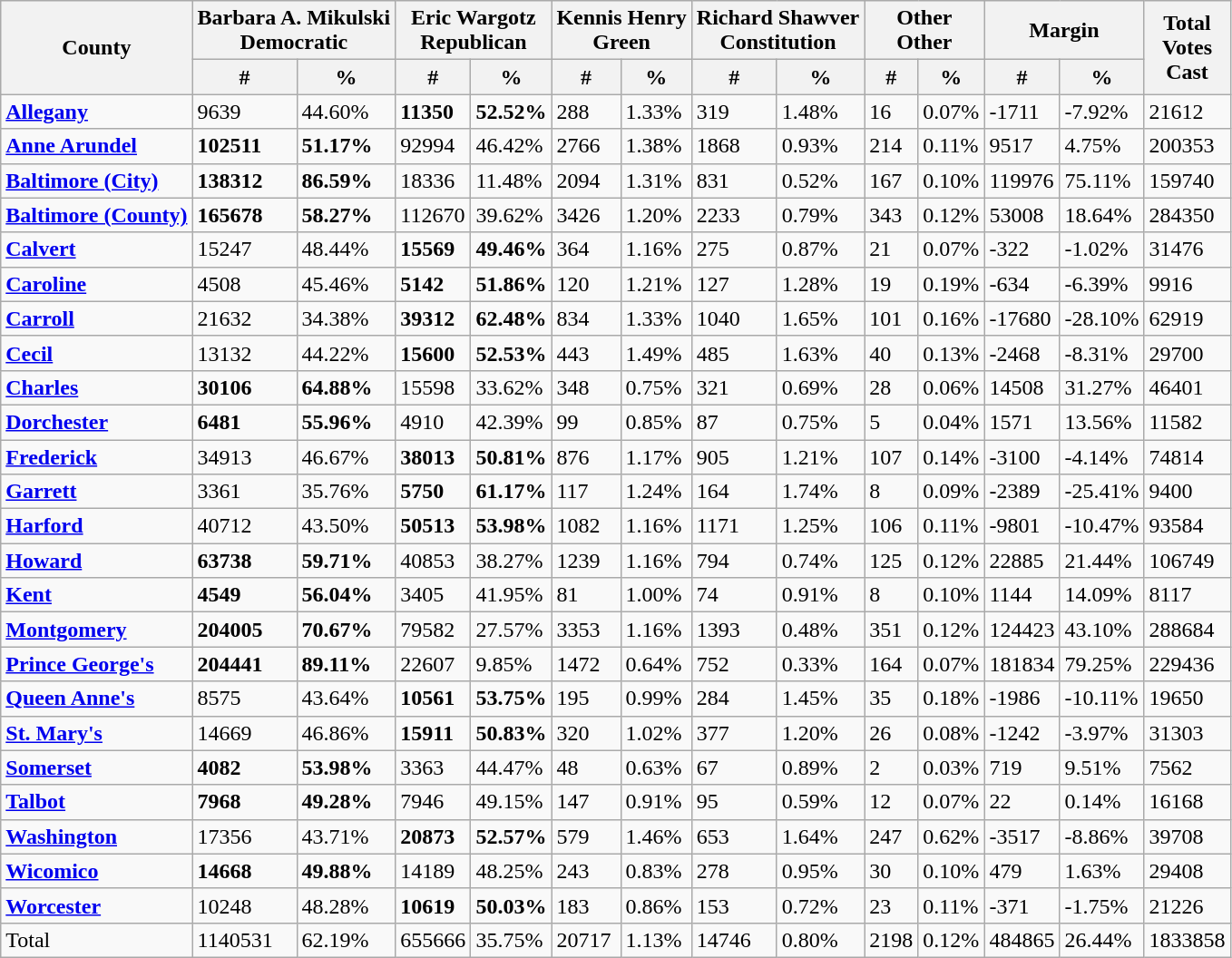<table class="wikitable sortable">
<tr>
<th rowspan="2">County</th>
<th colspan="2" >Barbara A. Mikulski<br>Democratic</th>
<th colspan="2" >Eric Wargotz<br>Republican</th>
<th colspan="2" >Kennis Henry<br>Green</th>
<th colspan="2" >Richard Shawver<br>Constitution</th>
<th colspan="2" >Other<br>Other</th>
<th colspan="2">Margin</th>
<th rowspan="2">Total<br>Votes<br>Cast</th>
</tr>
<tr>
<th>#</th>
<th>%</th>
<th>#</th>
<th>%</th>
<th>#</th>
<th>%</th>
<th>#</th>
<th>%</th>
<th>#</th>
<th>%</th>
<th>#</th>
<th>%</th>
</tr>
<tr>
<td><strong><a href='#'>Allegany</a></strong></td>
<td>9639</td>
<td>44.60%</td>
<td><strong>11350</strong></td>
<td><strong>52.52%</strong></td>
<td>288</td>
<td>1.33%</td>
<td>319</td>
<td>1.48%</td>
<td>16</td>
<td>0.07%</td>
<td>-1711</td>
<td>-7.92%</td>
<td>21612</td>
</tr>
<tr>
<td><strong><a href='#'>Anne Arundel</a></strong></td>
<td><strong>102511</strong></td>
<td><strong>51.17%</strong></td>
<td>92994</td>
<td>46.42%</td>
<td>2766</td>
<td>1.38%</td>
<td>1868</td>
<td>0.93%</td>
<td>214</td>
<td>0.11%</td>
<td>9517</td>
<td>4.75%</td>
<td>200353</td>
</tr>
<tr>
<td><strong><a href='#'>Baltimore (City)</a></strong></td>
<td><strong>138312</strong></td>
<td><strong>86.59%</strong></td>
<td>18336</td>
<td>11.48%</td>
<td>2094</td>
<td>1.31%</td>
<td>831</td>
<td>0.52%</td>
<td>167</td>
<td>0.10%</td>
<td>119976</td>
<td>75.11%</td>
<td>159740</td>
</tr>
<tr>
<td><strong><a href='#'>Baltimore (County)</a></strong></td>
<td><strong>165678</strong></td>
<td><strong>58.27%</strong></td>
<td>112670</td>
<td>39.62%</td>
<td>3426</td>
<td>1.20%</td>
<td>2233</td>
<td>0.79%</td>
<td>343</td>
<td>0.12%</td>
<td>53008</td>
<td>18.64%</td>
<td>284350</td>
</tr>
<tr>
<td><strong><a href='#'>Calvert</a></strong></td>
<td>15247</td>
<td>48.44%</td>
<td><strong>15569</strong></td>
<td><strong>49.46%</strong></td>
<td>364</td>
<td>1.16%</td>
<td>275</td>
<td>0.87%</td>
<td>21</td>
<td>0.07%</td>
<td>-322</td>
<td>-1.02%</td>
<td>31476</td>
</tr>
<tr>
<td><strong><a href='#'>Caroline</a></strong></td>
<td>4508</td>
<td>45.46%</td>
<td><strong>5142</strong></td>
<td><strong>51.86%</strong></td>
<td>120</td>
<td>1.21%</td>
<td>127</td>
<td>1.28%</td>
<td>19</td>
<td>0.19%</td>
<td>-634</td>
<td>-6.39%</td>
<td>9916</td>
</tr>
<tr>
<td><strong><a href='#'>Carroll</a></strong></td>
<td>21632</td>
<td>34.38%</td>
<td><strong>39312</strong></td>
<td><strong>62.48%</strong></td>
<td>834</td>
<td>1.33%</td>
<td>1040</td>
<td>1.65%</td>
<td>101</td>
<td>0.16%</td>
<td>-17680</td>
<td>-28.10%</td>
<td>62919</td>
</tr>
<tr>
<td><strong><a href='#'>Cecil</a></strong></td>
<td>13132</td>
<td>44.22%</td>
<td><strong>15600</strong></td>
<td><strong>52.53%</strong></td>
<td>443</td>
<td>1.49%</td>
<td>485</td>
<td>1.63%</td>
<td>40</td>
<td>0.13%</td>
<td>-2468</td>
<td>-8.31%</td>
<td>29700</td>
</tr>
<tr>
<td><strong><a href='#'>Charles</a></strong></td>
<td><strong>30106</strong></td>
<td><strong>64.88%</strong></td>
<td>15598</td>
<td>33.62%</td>
<td>348</td>
<td>0.75%</td>
<td>321</td>
<td>0.69%</td>
<td>28</td>
<td>0.06%</td>
<td>14508</td>
<td>31.27%</td>
<td>46401</td>
</tr>
<tr>
<td><strong><a href='#'>Dorchester</a></strong></td>
<td><strong>6481</strong></td>
<td><strong>55.96%</strong></td>
<td>4910</td>
<td>42.39%</td>
<td>99</td>
<td>0.85%</td>
<td>87</td>
<td>0.75%</td>
<td>5</td>
<td>0.04%</td>
<td>1571</td>
<td>13.56%</td>
<td>11582</td>
</tr>
<tr>
<td><strong><a href='#'>Frederick</a></strong></td>
<td>34913</td>
<td>46.67%</td>
<td><strong>38013</strong></td>
<td><strong>50.81%</strong></td>
<td>876</td>
<td>1.17%</td>
<td>905</td>
<td>1.21%</td>
<td>107</td>
<td>0.14%</td>
<td>-3100</td>
<td>-4.14%</td>
<td>74814</td>
</tr>
<tr>
<td><strong><a href='#'>Garrett</a></strong></td>
<td>3361</td>
<td>35.76%</td>
<td><strong>5750</strong></td>
<td><strong>61.17%</strong></td>
<td>117</td>
<td>1.24%</td>
<td>164</td>
<td>1.74%</td>
<td>8</td>
<td>0.09%</td>
<td>-2389</td>
<td>-25.41%</td>
<td>9400</td>
</tr>
<tr>
<td><strong><a href='#'>Harford</a></strong></td>
<td>40712</td>
<td>43.50%</td>
<td><strong>50513</strong></td>
<td><strong>53.98%</strong></td>
<td>1082</td>
<td>1.16%</td>
<td>1171</td>
<td>1.25%</td>
<td>106</td>
<td>0.11%</td>
<td>-9801</td>
<td>-10.47%</td>
<td>93584</td>
</tr>
<tr>
<td><strong><a href='#'>Howard</a></strong></td>
<td><strong>63738</strong></td>
<td><strong>59.71%</strong></td>
<td>40853</td>
<td>38.27%</td>
<td>1239</td>
<td>1.16%</td>
<td>794</td>
<td>0.74%</td>
<td>125</td>
<td>0.12%</td>
<td>22885</td>
<td>21.44%</td>
<td>106749</td>
</tr>
<tr>
<td><strong><a href='#'>Kent</a></strong></td>
<td><strong>4549</strong></td>
<td><strong>56.04%</strong></td>
<td>3405</td>
<td>41.95%</td>
<td>81</td>
<td>1.00%</td>
<td>74</td>
<td>0.91%</td>
<td>8</td>
<td>0.10%</td>
<td>1144</td>
<td>14.09%</td>
<td>8117</td>
</tr>
<tr>
<td><strong><a href='#'>Montgomery</a></strong></td>
<td><strong>204005</strong></td>
<td><strong>70.67%</strong></td>
<td>79582</td>
<td>27.57%</td>
<td>3353</td>
<td>1.16%</td>
<td>1393</td>
<td>0.48%</td>
<td>351</td>
<td>0.12%</td>
<td>124423</td>
<td>43.10%</td>
<td>288684</td>
</tr>
<tr>
<td><strong><a href='#'>Prince George's</a></strong></td>
<td><strong>204441</strong></td>
<td><strong>89.11%</strong></td>
<td>22607</td>
<td>9.85%</td>
<td>1472</td>
<td>0.64%</td>
<td>752</td>
<td>0.33%</td>
<td>164</td>
<td>0.07%</td>
<td>181834</td>
<td>79.25%</td>
<td>229436</td>
</tr>
<tr>
<td><strong><a href='#'>Queen Anne's</a></strong></td>
<td>8575</td>
<td>43.64%</td>
<td><strong>10561</strong></td>
<td><strong>53.75%</strong></td>
<td>195</td>
<td>0.99%</td>
<td>284</td>
<td>1.45%</td>
<td>35</td>
<td>0.18%</td>
<td>-1986</td>
<td>-10.11%</td>
<td>19650</td>
</tr>
<tr>
<td><strong><a href='#'>St. Mary's</a></strong></td>
<td>14669</td>
<td>46.86%</td>
<td><strong>15911</strong></td>
<td><strong>50.83%</strong></td>
<td>320</td>
<td>1.02%</td>
<td>377</td>
<td>1.20%</td>
<td>26</td>
<td>0.08%</td>
<td>-1242</td>
<td>-3.97%</td>
<td>31303</td>
</tr>
<tr>
<td><strong><a href='#'>Somerset</a></strong></td>
<td><strong>4082</strong></td>
<td><strong>53.98%</strong></td>
<td>3363</td>
<td>44.47%</td>
<td>48</td>
<td>0.63%</td>
<td>67</td>
<td>0.89%</td>
<td>2</td>
<td>0.03%</td>
<td>719</td>
<td>9.51%</td>
<td>7562</td>
</tr>
<tr>
<td><strong><a href='#'>Talbot</a></strong></td>
<td><strong>7968</strong></td>
<td><strong>49.28%</strong></td>
<td>7946</td>
<td>49.15%</td>
<td>147</td>
<td>0.91%</td>
<td>95</td>
<td>0.59%</td>
<td>12</td>
<td>0.07%</td>
<td>22</td>
<td>0.14%</td>
<td>16168</td>
</tr>
<tr>
<td><strong><a href='#'>Washington</a></strong></td>
<td>17356</td>
<td>43.71%</td>
<td><strong>20873</strong></td>
<td><strong>52.57%</strong></td>
<td>579</td>
<td>1.46%</td>
<td>653</td>
<td>1.64%</td>
<td>247</td>
<td>0.62%</td>
<td>-3517</td>
<td>-8.86%</td>
<td>39708</td>
</tr>
<tr>
<td><strong><a href='#'>Wicomico</a></strong></td>
<td><strong>14668</strong></td>
<td><strong>49.88%</strong></td>
<td>14189</td>
<td>48.25%</td>
<td>243</td>
<td>0.83%</td>
<td>278</td>
<td>0.95%</td>
<td>30</td>
<td>0.10%</td>
<td>479</td>
<td>1.63%</td>
<td>29408</td>
</tr>
<tr>
<td><strong><a href='#'>Worcester</a></strong></td>
<td>10248</td>
<td>48.28%</td>
<td><strong>10619</strong></td>
<td><strong>50.03%</strong></td>
<td>183</td>
<td>0.86%</td>
<td>153</td>
<td>0.72%</td>
<td>23</td>
<td>0.11%</td>
<td>-371</td>
<td>-1.75%</td>
<td>21226</td>
</tr>
<tr>
<td>Total</td>
<td>1140531</td>
<td>62.19%</td>
<td>655666</td>
<td>35.75%</td>
<td>20717</td>
<td>1.13%</td>
<td>14746</td>
<td>0.80%</td>
<td>2198</td>
<td>0.12%</td>
<td>484865</td>
<td>26.44%</td>
<td>1833858</td>
</tr>
</table>
